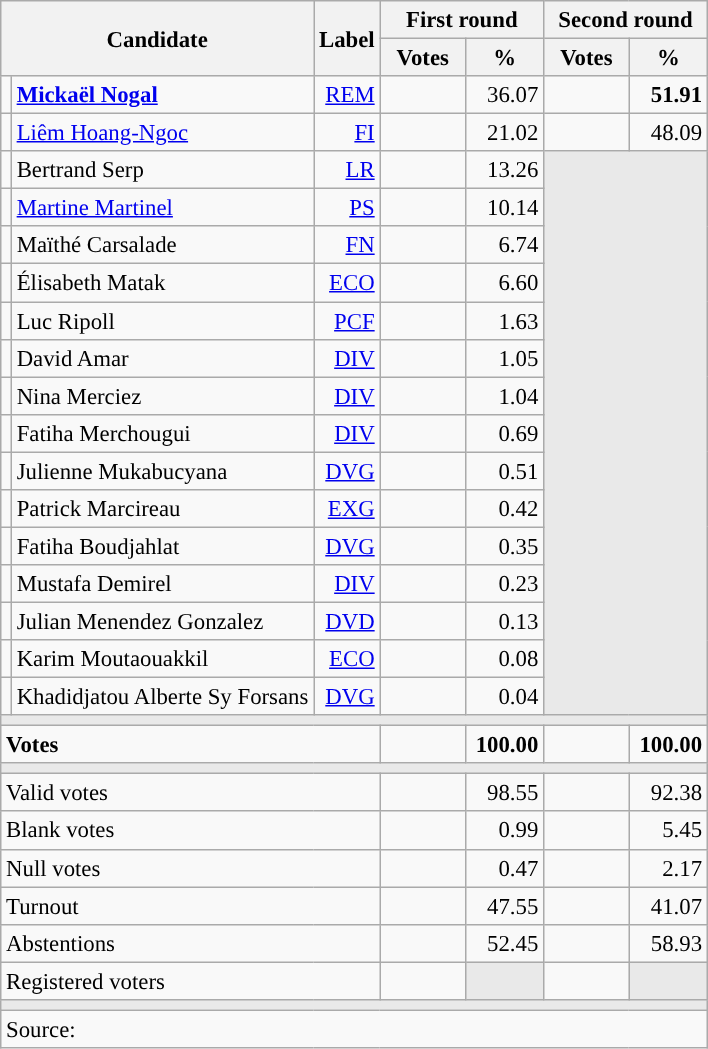<table class="wikitable" style="text-align:right;font-size:95%;">
<tr>
<th rowspan="2" colspan="2">Candidate</th>
<th rowspan="2">Label</th>
<th colspan="2">First round</th>
<th colspan="2">Second round</th>
</tr>
<tr>
<th style="width:50px;">Votes</th>
<th style="width:45px;">%</th>
<th style="width:50px;">Votes</th>
<th style="width:45px;">%</th>
</tr>
<tr>
<td style="color:inherit;background:"></td>
<td style="text-align:left;"><strong><a href='#'>Mickaël Nogal</a></strong></td>
<td><a href='#'>REM</a></td>
<td></td>
<td>36.07</td>
<td><strong></strong></td>
<td><strong>51.91</strong></td>
</tr>
<tr>
<td style="color:inherit;background:"></td>
<td style="text-align:left;"><a href='#'>Liêm Hoang-Ngoc</a></td>
<td><a href='#'>FI</a></td>
<td></td>
<td>21.02</td>
<td></td>
<td>48.09</td>
</tr>
<tr>
<td style="color:inherit;background:"></td>
<td style="text-align:left;">Bertrand Serp</td>
<td><a href='#'>LR</a></td>
<td></td>
<td>13.26</td>
<td colspan="2" rowspan="15" style="background:#E9E9E9;"></td>
</tr>
<tr>
<td style="color:inherit;background:"></td>
<td style="text-align:left;"><a href='#'>Martine Martinel</a></td>
<td><a href='#'>PS</a></td>
<td></td>
<td>10.14</td>
</tr>
<tr>
<td style="color:inherit;background:"></td>
<td style="text-align:left;">Maïthé Carsalade</td>
<td><a href='#'>FN</a></td>
<td></td>
<td>6.74</td>
</tr>
<tr>
<td style="color:inherit;background:"></td>
<td style="text-align:left;">Élisabeth Matak</td>
<td><a href='#'>ECO</a></td>
<td></td>
<td>6.60</td>
</tr>
<tr>
<td style="color:inherit;background:"></td>
<td style="text-align:left;">Luc Ripoll</td>
<td><a href='#'>PCF</a></td>
<td></td>
<td>1.63</td>
</tr>
<tr>
<td style="color:inherit;background:"></td>
<td style="text-align:left;">David Amar</td>
<td><a href='#'>DIV</a></td>
<td></td>
<td>1.05</td>
</tr>
<tr>
<td style="color:inherit;background:"></td>
<td style="text-align:left;">Nina Merciez</td>
<td><a href='#'>DIV</a></td>
<td></td>
<td>1.04</td>
</tr>
<tr>
<td style="color:inherit;background:"></td>
<td style="text-align:left;">Fatiha Merchougui</td>
<td><a href='#'>DIV</a></td>
<td></td>
<td>0.69</td>
</tr>
<tr>
<td style="color:inherit;background:"></td>
<td style="text-align:left;">Julienne Mukabucyana</td>
<td><a href='#'>DVG</a></td>
<td></td>
<td>0.51</td>
</tr>
<tr>
<td style="color:inherit;background:"></td>
<td style="text-align:left;">Patrick Marcireau</td>
<td><a href='#'>EXG</a></td>
<td></td>
<td>0.42</td>
</tr>
<tr>
<td style="color:inherit;background:"></td>
<td style="text-align:left;">Fatiha Boudjahlat</td>
<td><a href='#'>DVG</a></td>
<td></td>
<td>0.35</td>
</tr>
<tr>
<td style="color:inherit;background:"></td>
<td style="text-align:left;">Mustafa Demirel</td>
<td><a href='#'>DIV</a></td>
<td></td>
<td>0.23</td>
</tr>
<tr>
<td style="color:inherit;background:"></td>
<td style="text-align:left;">Julian Menendez Gonzalez</td>
<td><a href='#'>DVD</a></td>
<td></td>
<td>0.13</td>
</tr>
<tr>
<td style="color:inherit;background:"></td>
<td style="text-align:left;">Karim Moutaouakkil</td>
<td><a href='#'>ECO</a></td>
<td></td>
<td>0.08</td>
</tr>
<tr>
<td style="color:inherit;background:"></td>
<td style="text-align:left;">Khadidjatou Alberte Sy Forsans</td>
<td><a href='#'>DVG</a></td>
<td></td>
<td>0.04</td>
</tr>
<tr>
<td colspan="7" style="background:#E9E9E9;"></td>
</tr>
<tr style="font-weight:bold;">
<td colspan="3" style="text-align:left;">Votes</td>
<td></td>
<td>100.00</td>
<td></td>
<td>100.00</td>
</tr>
<tr>
<td colspan="7" style="background:#E9E9E9;"></td>
</tr>
<tr>
<td colspan="3" style="text-align:left;">Valid votes</td>
<td></td>
<td>98.55</td>
<td></td>
<td>92.38</td>
</tr>
<tr>
<td colspan="3" style="text-align:left;">Blank votes</td>
<td></td>
<td>0.99</td>
<td></td>
<td>5.45</td>
</tr>
<tr>
<td colspan="3" style="text-align:left;">Null votes</td>
<td></td>
<td>0.47</td>
<td></td>
<td>2.17</td>
</tr>
<tr>
<td colspan="3" style="text-align:left;">Turnout</td>
<td></td>
<td>47.55</td>
<td></td>
<td>41.07</td>
</tr>
<tr>
<td colspan="3" style="text-align:left;">Abstentions</td>
<td></td>
<td>52.45</td>
<td></td>
<td>58.93</td>
</tr>
<tr>
<td colspan="3" style="text-align:left;">Registered voters</td>
<td></td>
<td style="color:inherit;background:#E9E9E9;"></td>
<td></td>
<td style="color:inherit;background:#E9E9E9;"></td>
</tr>
<tr>
<td colspan="7" style="background:#E9E9E9;"></td>
</tr>
<tr>
<td colspan="7" style="text-align:left;">Source: </td>
</tr>
</table>
